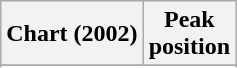<table class="wikitable plainrowheaders">
<tr>
<th scope="col">Chart (2002)</th>
<th scope="col">Peak<br>position</th>
</tr>
<tr>
</tr>
<tr>
</tr>
</table>
